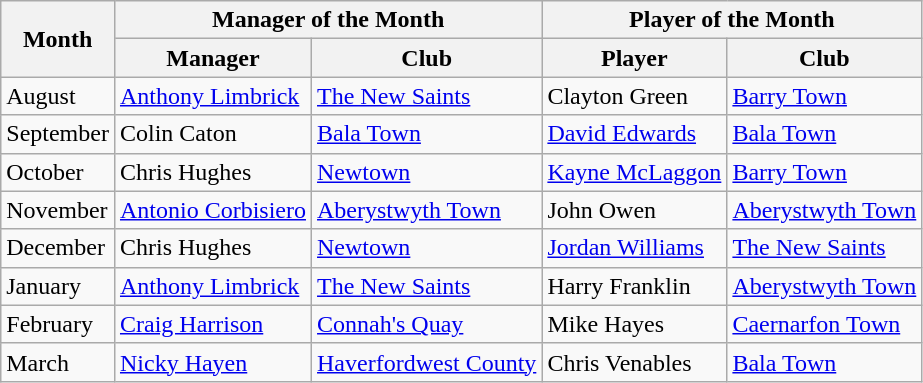<table class="wikitable">
<tr>
<th rowspan="2">Month</th>
<th colspan="2">Manager of the Month</th>
<th colspan="2">Player of the Month</th>
</tr>
<tr>
<th>Manager</th>
<th>Club</th>
<th>Player</th>
<th>Club</th>
</tr>
<tr>
<td>August</td>
<td><a href='#'>Anthony Limbrick</a></td>
<td><a href='#'>The New Saints</a></td>
<td>Clayton Green</td>
<td><a href='#'>Barry Town</a></td>
</tr>
<tr>
<td>September</td>
<td>Colin Caton</td>
<td><a href='#'>Bala Town</a></td>
<td><a href='#'>David Edwards</a></td>
<td><a href='#'>Bala Town</a></td>
</tr>
<tr>
<td>October</td>
<td>Chris Hughes</td>
<td><a href='#'>Newtown</a></td>
<td><a href='#'>Kayne McLaggon</a></td>
<td><a href='#'>Barry Town</a></td>
</tr>
<tr>
<td>November</td>
<td><a href='#'>Antonio Corbisiero</a></td>
<td><a href='#'>Aberystwyth Town</a></td>
<td>John Owen</td>
<td><a href='#'>Aberystwyth Town</a></td>
</tr>
<tr>
<td>December</td>
<td>Chris Hughes</td>
<td><a href='#'>Newtown</a></td>
<td><a href='#'>Jordan Williams</a></td>
<td><a href='#'>The New Saints</a></td>
</tr>
<tr>
<td>January</td>
<td><a href='#'>Anthony Limbrick</a></td>
<td><a href='#'>The New Saints</a></td>
<td>Harry Franklin</td>
<td><a href='#'>Aberystwyth Town</a></td>
</tr>
<tr>
<td>February</td>
<td><a href='#'>Craig Harrison</a></td>
<td><a href='#'>Connah's Quay</a></td>
<td>Mike Hayes</td>
<td><a href='#'>Caernarfon Town</a></td>
</tr>
<tr>
<td>March</td>
<td><a href='#'>Nicky Hayen</a></td>
<td><a href='#'>Haverfordwest County</a></td>
<td>Chris Venables</td>
<td><a href='#'>Bala Town</a></td>
</tr>
</table>
